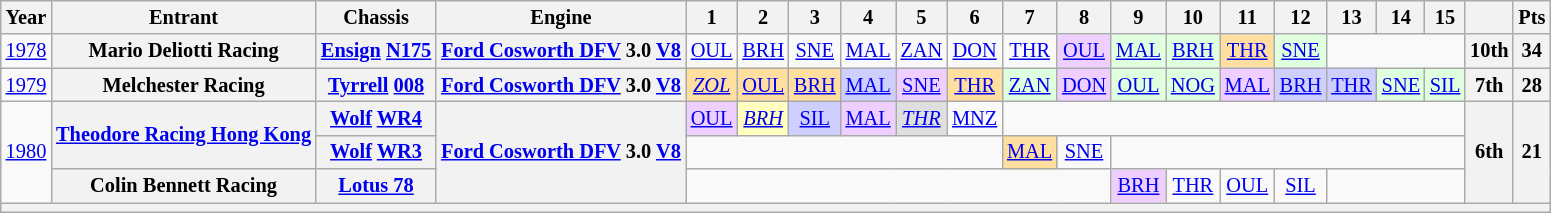<table class="wikitable" style="text-align:center; font-size:85%">
<tr>
<th>Year</th>
<th>Entrant</th>
<th>Chassis</th>
<th>Engine</th>
<th>1</th>
<th>2</th>
<th>3</th>
<th>4</th>
<th>5</th>
<th>6</th>
<th>7</th>
<th>8</th>
<th>9</th>
<th>10</th>
<th>11</th>
<th>12</th>
<th>13</th>
<th>14</th>
<th>15</th>
<th></th>
<th>Pts</th>
</tr>
<tr>
<td><a href='#'>1978</a></td>
<th nowrap>Mario Deliotti Racing</th>
<th nowrap><a href='#'>Ensign</a> <a href='#'>N175</a></th>
<th nowrap><a href='#'>Ford Cosworth DFV</a> 3.0 <a href='#'>V8</a></th>
<td><a href='#'>OUL</a></td>
<td><a href='#'>BRH</a></td>
<td><a href='#'>SNE</a></td>
<td><a href='#'>MAL</a></td>
<td><a href='#'>ZAN</a></td>
<td><a href='#'>DON</a></td>
<td><a href='#'>THR</a></td>
<td style="background:#efcfff;"><a href='#'>OUL</a><br></td>
<td style="background:#dfffdf;"><a href='#'>MAL</a><br></td>
<td style="background:#dfffdf;"><a href='#'>BRH</a><br></td>
<td style="background:#ffdf9f;"><a href='#'>THR</a><br></td>
<td style="background:#dfffdf;"><a href='#'>SNE</a><br></td>
<td colspan=3></td>
<th>10th</th>
<th>34</th>
</tr>
<tr>
<td><a href='#'>1979</a></td>
<th nowrap>Melchester Racing</th>
<th nowrap><a href='#'>Tyrrell</a> <a href='#'>008</a></th>
<th nowrap><a href='#'>Ford Cosworth DFV</a> 3.0 <a href='#'>V8</a></th>
<td style="background:#ffdf9f;"><em><a href='#'>ZOL</a></em><br></td>
<td style="background:#ffdf9f;"><a href='#'>OUL</a><br></td>
<td style="background:#ffdf9f;"><a href='#'>BRH</a><br></td>
<td style="background:#cfcfff;"><a href='#'>MAL</a><br></td>
<td style="background:#efcfff;"><a href='#'>SNE</a><br></td>
<td style="background:#ffdf9f;"><a href='#'>THR</a><br></td>
<td style="background:#dfffdf;"><a href='#'>ZAN</a><br></td>
<td style="background:#efcfff;"><a href='#'>DON</a><br></td>
<td style="background:#dfffdf;"><a href='#'>OUL</a><br></td>
<td style="background:#dfffdf;"><a href='#'>NOG</a><br></td>
<td style="background:#efcfff;"><a href='#'>MAL</a><br></td>
<td style="background:#cfcfff;"><a href='#'>BRH</a><br></td>
<td style="background:#cfcfff;"><a href='#'>THR</a><br></td>
<td style="background:#dfffdf;"><a href='#'>SNE</a><br></td>
<td style="background:#dfffdf;"><a href='#'>SIL</a><br></td>
<th>7th</th>
<th>28</th>
</tr>
<tr>
<td rowspan=3><a href='#'>1980</a></td>
<th rowspan=2 nowrap><a href='#'>Theodore Racing Hong Kong</a></th>
<th nowrap><a href='#'>Wolf</a> <a href='#'>WR4</a></th>
<th rowspan=3 nowrap><a href='#'>Ford Cosworth DFV</a> 3.0 <a href='#'>V8</a></th>
<td style="background:#efcfff;"><a href='#'>OUL</a><br></td>
<td style="background:#FFFFBF;"><em><a href='#'>BRH</a></em><br></td>
<td style="background:#cfcfff;"><a href='#'>SIL</a><br></td>
<td style="background:#efcfff;"><a href='#'>MAL</a><br></td>
<td style="background:#DFDFDF;"><em><a href='#'>THR</a></em><br></td>
<td><a href='#'>MNZ</a></td>
<td colspan=9></td>
<th rowspan=3>6th</th>
<th rowspan=3>21</th>
</tr>
<tr>
<th nowrap><a href='#'>Wolf</a> <a href='#'>WR3</a></th>
<td colspan=6></td>
<td style="background:#ffdf9f;"><a href='#'>MAL</a><br></td>
<td><a href='#'>SNE</a></td>
<td colspan=7></td>
</tr>
<tr>
<th nowrap>Colin Bennett Racing</th>
<th nowrap><a href='#'>Lotus 78</a></th>
<td colspan=8></td>
<td style="background:#efcfff;"><a href='#'>BRH</a><br></td>
<td><a href='#'>THR</a></td>
<td><a href='#'>OUL</a></td>
<td><a href='#'>SIL</a></td>
<td colspan=3></td>
</tr>
<tr>
<th colspan="21"></th>
</tr>
</table>
